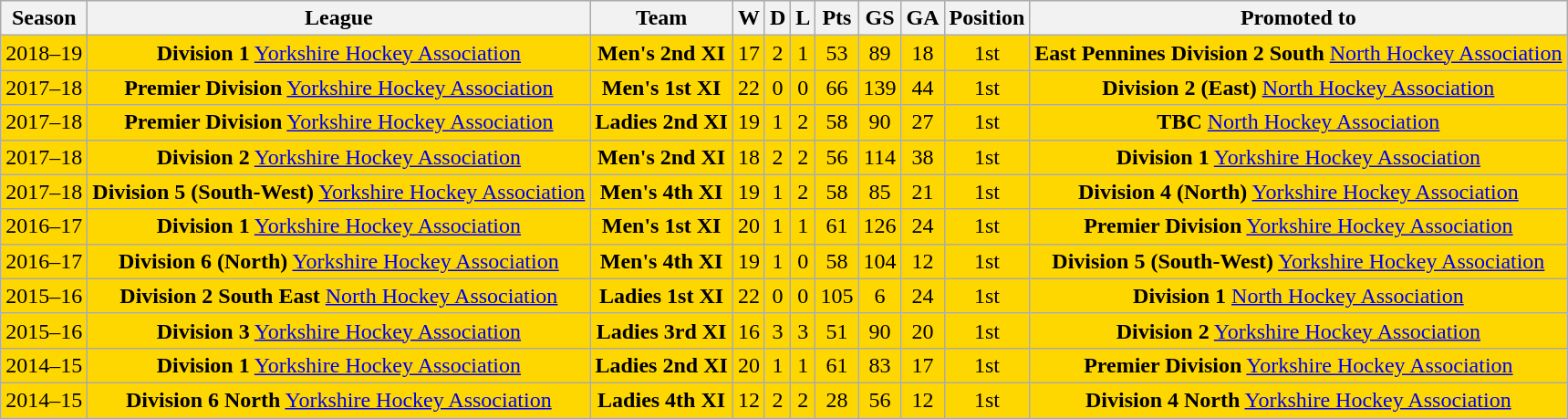<table class="wikitable" style="text-align: center;">
<tr>
<th>Season</th>
<th>League</th>
<th>Team</th>
<th>W</th>
<th>D</th>
<th>L</th>
<th>Pts</th>
<th>GS</th>
<th>GA</th>
<th>Position</th>
<th>Promoted to</th>
</tr>
<tr style="background:gold;">
<td>2018–19</td>
<td><strong>Division 1</strong> <a href='#'>Yorkshire Hockey Association</a></td>
<td><strong>Men's 2nd XI</strong></td>
<td>17</td>
<td>2</td>
<td>1</td>
<td>53</td>
<td>89</td>
<td>18</td>
<td>1st</td>
<td><strong>East Pennines Division 2 South</strong> <a href='#'>North Hockey Association</a></td>
</tr>
<tr style="background:gold;">
<td>2017–18</td>
<td><strong>Premier Division</strong> <a href='#'>Yorkshire Hockey Association</a></td>
<td><strong>Men's 1st XI</strong></td>
<td>22</td>
<td>0</td>
<td>0</td>
<td>66</td>
<td>139</td>
<td>44</td>
<td>1st</td>
<td><strong>Division 2 (East)</strong> <a href='#'>North Hockey Association</a></td>
</tr>
<tr style="background:gold;">
<td>2017–18</td>
<td><strong>Premier Division</strong> <a href='#'>Yorkshire Hockey Association</a></td>
<td><strong>Ladies 2nd XI</strong></td>
<td>19</td>
<td>1</td>
<td>2</td>
<td>58</td>
<td>90</td>
<td>27</td>
<td>1st</td>
<td><strong>TBC</strong> <a href='#'>North Hockey Association</a></td>
</tr>
<tr style="background:gold;">
<td>2017–18</td>
<td><strong>Division 2</strong> <a href='#'>Yorkshire Hockey Association</a></td>
<td><strong>Men's 2nd XI</strong></td>
<td>18</td>
<td>2</td>
<td>2</td>
<td>56</td>
<td>114</td>
<td>38</td>
<td>1st</td>
<td><strong>Division 1</strong> <a href='#'>Yorkshire Hockey Association</a></td>
</tr>
<tr style="background:gold;">
<td>2017–18</td>
<td><strong>Division 5 (South-West)</strong> <a href='#'>Yorkshire Hockey Association</a></td>
<td><strong>Men's 4th XI</strong></td>
<td>19</td>
<td>1</td>
<td>2</td>
<td>58</td>
<td>85</td>
<td>21</td>
<td>1st</td>
<td><strong>Division 4 (North)</strong> <a href='#'>Yorkshire Hockey Association</a></td>
</tr>
<tr style="background:gold;">
<td>2016–17</td>
<td><strong>Division 1</strong> <a href='#'>Yorkshire Hockey Association</a></td>
<td><strong>Men's 1st XI</strong></td>
<td>20</td>
<td>1</td>
<td>1</td>
<td>61</td>
<td>126</td>
<td>24</td>
<td>1st</td>
<td><strong>Premier Division</strong> <a href='#'>Yorkshire Hockey Association</a></td>
</tr>
<tr style="background:gold;">
<td>2016–17</td>
<td><strong>Division 6 (North)</strong> <a href='#'>Yorkshire Hockey Association</a></td>
<td><strong>Men's 4th XI</strong></td>
<td>19</td>
<td>1</td>
<td>0</td>
<td>58</td>
<td>104</td>
<td>12</td>
<td>1st</td>
<td><strong>Division 5 (South-West)</strong> <a href='#'>Yorkshire Hockey Association</a></td>
</tr>
<tr style="background:gold;">
<td>2015–16</td>
<td><strong>Division 2 South East</strong> <a href='#'>North Hockey Association</a></td>
<td><strong>Ladies 1st XI</strong></td>
<td>22</td>
<td>0</td>
<td>0</td>
<td>105</td>
<td>6</td>
<td>24</td>
<td>1st</td>
<td><strong>Division 1</strong> <a href='#'>North Hockey Association</a></td>
</tr>
<tr style="background:gold;">
<td>2015–16</td>
<td><strong>Division 3</strong> <a href='#'>Yorkshire Hockey Association</a></td>
<td><strong>Ladies 3rd XI</strong></td>
<td>16</td>
<td>3</td>
<td>3</td>
<td>51</td>
<td>90</td>
<td>20</td>
<td>1st</td>
<td><strong>Division 2</strong> <a href='#'>Yorkshire Hockey Association</a></td>
</tr>
<tr style="background:gold;">
<td>2014–15</td>
<td><strong>Division 1</strong> <a href='#'>Yorkshire Hockey Association</a></td>
<td><strong>Ladies 2nd XI</strong></td>
<td>20</td>
<td>1</td>
<td>1</td>
<td>61</td>
<td>83</td>
<td>17</td>
<td>1st</td>
<td><strong>Premier Division</strong> <a href='#'>Yorkshire Hockey Association</a></td>
</tr>
<tr style="background:gold;">
<td>2014–15</td>
<td><strong>Division 6 North</strong> <a href='#'>Yorkshire Hockey Association</a></td>
<td><strong>Ladies 4th XI</strong></td>
<td>12</td>
<td>2</td>
<td>2</td>
<td>28</td>
<td>56</td>
<td>12</td>
<td>1st</td>
<td><strong>Division 4 North</strong> <a href='#'>Yorkshire Hockey Association</a></td>
</tr>
</table>
